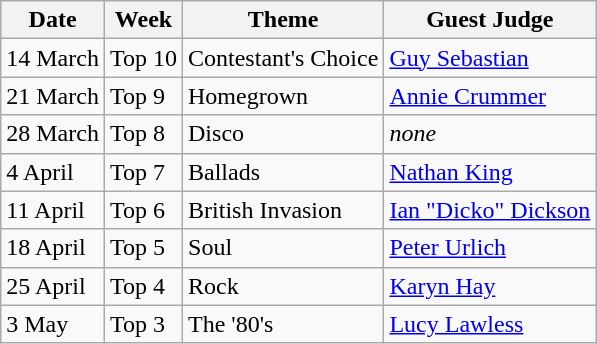<table class="wikitable">
<tr>
<th>Date</th>
<th>Week</th>
<th>Theme</th>
<th>Guest Judge</th>
</tr>
<tr>
<td>14 March</td>
<td>Top 10</td>
<td>Contestant's Choice</td>
<td><a href='#'>Guy Sebastian</a></td>
</tr>
<tr>
<td>21 March</td>
<td>Top 9</td>
<td>Homegrown</td>
<td><a href='#'>Annie Crummer</a></td>
</tr>
<tr>
<td>28 March</td>
<td>Top 8</td>
<td>Disco</td>
<td><em>none</em></td>
</tr>
<tr>
<td>4 April</td>
<td>Top 7</td>
<td>Ballads</td>
<td><a href='#'>Nathan King</a></td>
</tr>
<tr>
<td>11 April</td>
<td>Top 6</td>
<td>British Invasion</td>
<td><a href='#'>Ian "Dicko" Dickson</a></td>
</tr>
<tr>
<td>18 April</td>
<td>Top 5</td>
<td>Soul</td>
<td><a href='#'>Peter Urlich</a></td>
</tr>
<tr>
<td>25 April</td>
<td>Top 4</td>
<td>Rock</td>
<td><a href='#'>Karyn Hay</a></td>
</tr>
<tr>
<td>3 May</td>
<td>Top 3</td>
<td>The '80's</td>
<td><a href='#'>Lucy Lawless</a></td>
</tr>
</table>
